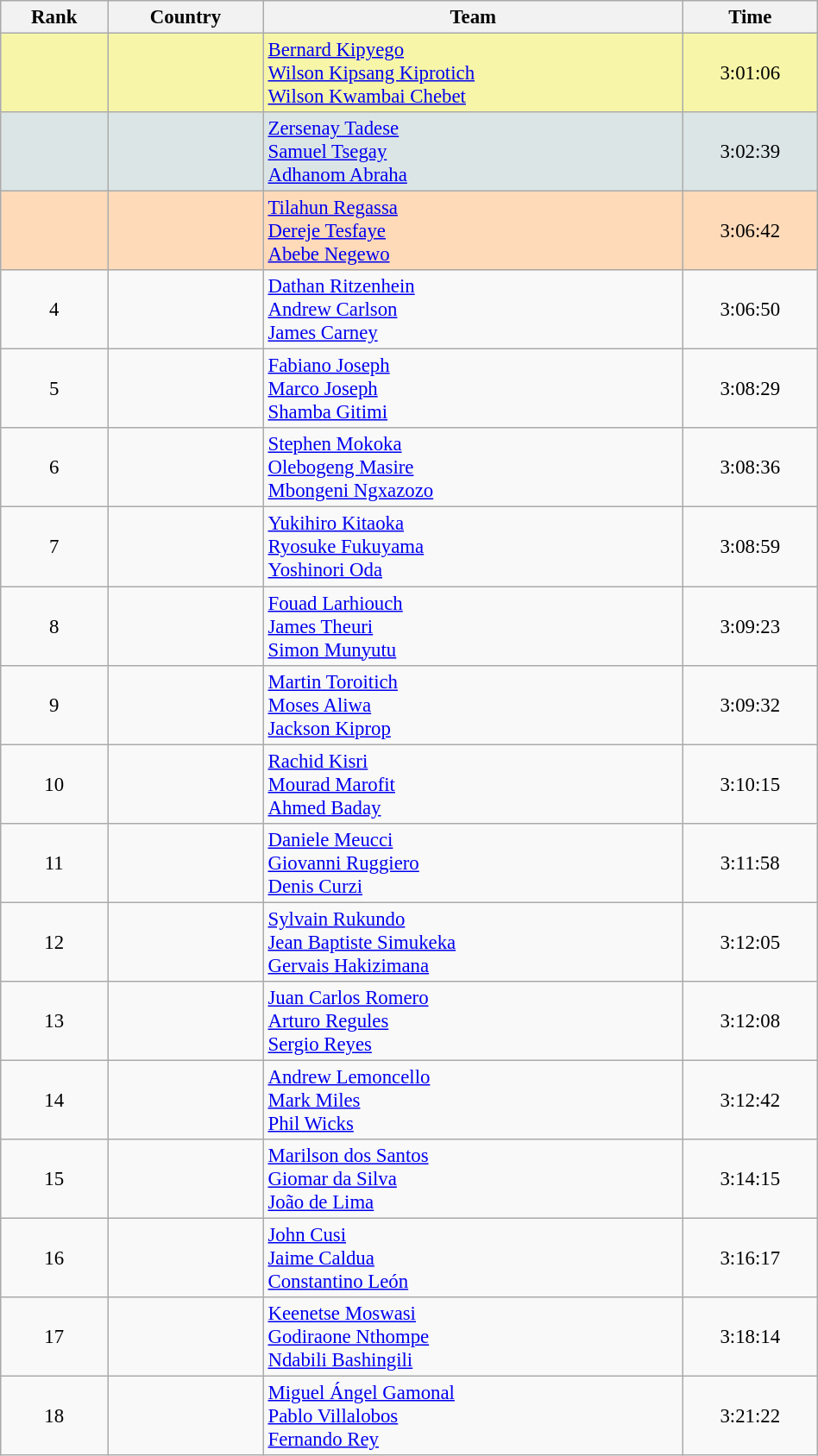<table class="wikitable sortable" style=" text-align:center; font-size:95%;" width="50%">
<tr>
<th>Rank</th>
<th>Country</th>
<th>Team</th>
<th>Time</th>
</tr>
<tr bgcolor="#F7F6A8">
<td></td>
<td align=left></td>
<td align=left><a href='#'>Bernard Kipyego</a><br><a href='#'>Wilson Kipsang Kiprotich</a><br><a href='#'>Wilson Kwambai Chebet</a></td>
<td>3:01:06</td>
</tr>
<tr bgcolor="#DCE5E5">
<td></td>
<td align=left></td>
<td align=left><a href='#'>Zersenay Tadese</a><br><a href='#'>Samuel Tsegay</a><br><a href='#'>Adhanom Abraha</a></td>
<td>3:02:39</td>
</tr>
<tr bgcolor="#FFDAB9">
<td></td>
<td align=left></td>
<td align=left><a href='#'>Tilahun Regassa</a><br><a href='#'>Dereje Tesfaye</a><br><a href='#'>Abebe Negewo</a></td>
<td>3:06:42</td>
</tr>
<tr>
<td align=center>4</td>
<td align=left></td>
<td align=left><a href='#'>Dathan Ritzenhein</a><br><a href='#'>Andrew Carlson</a><br><a href='#'>James Carney</a></td>
<td>3:06:50</td>
</tr>
<tr>
<td align=center>5</td>
<td align=left></td>
<td align=left><a href='#'>Fabiano Joseph</a><br><a href='#'>Marco Joseph</a><br><a href='#'>Shamba Gitimi</a></td>
<td>3:08:29</td>
</tr>
<tr>
<td align=center>6</td>
<td align=left></td>
<td align=left><a href='#'>Stephen Mokoka</a><br><a href='#'>Olebogeng Masire</a><br><a href='#'>Mbongeni Ngxazozo</a></td>
<td>3:08:36</td>
</tr>
<tr>
<td align=center>7</td>
<td align=left></td>
<td align=left><a href='#'>Yukihiro Kitaoka</a><br><a href='#'>Ryosuke Fukuyama</a><br><a href='#'>Yoshinori Oda</a></td>
<td>3:08:59</td>
</tr>
<tr>
<td align=center>8</td>
<td align=left></td>
<td align=left><a href='#'>Fouad Larhiouch</a><br><a href='#'>James Theuri</a><br><a href='#'>Simon Munyutu</a></td>
<td>3:09:23</td>
</tr>
<tr>
<td align=center>9</td>
<td align=left></td>
<td align=left><a href='#'>Martin Toroitich</a><br><a href='#'>Moses Aliwa</a><br><a href='#'>Jackson Kiprop</a></td>
<td>3:09:32</td>
</tr>
<tr>
<td align=center>10</td>
<td align=left></td>
<td align=left><a href='#'>Rachid Kisri</a><br><a href='#'>Mourad Marofit</a><br><a href='#'>Ahmed Baday</a></td>
<td>3:10:15</td>
</tr>
<tr>
<td align=center>11</td>
<td align=left></td>
<td align=left><a href='#'>Daniele Meucci</a><br><a href='#'>Giovanni Ruggiero</a><br><a href='#'>Denis Curzi</a></td>
<td>3:11:58</td>
</tr>
<tr>
<td align=center>12</td>
<td align=left></td>
<td align=left><a href='#'>Sylvain Rukundo</a><br><a href='#'>Jean Baptiste Simukeka</a><br><a href='#'>Gervais Hakizimana</a></td>
<td>3:12:05</td>
</tr>
<tr>
<td align=center>13</td>
<td align=left></td>
<td align=left><a href='#'>Juan Carlos Romero</a><br><a href='#'>Arturo Regules</a><br><a href='#'>Sergio Reyes</a></td>
<td>3:12:08</td>
</tr>
<tr>
<td align=center>14</td>
<td align=left></td>
<td align=left><a href='#'>Andrew Lemoncello</a><br><a href='#'>Mark Miles</a><br><a href='#'>Phil Wicks</a></td>
<td>3:12:42</td>
</tr>
<tr>
<td align=center>15</td>
<td align=left></td>
<td align=left><a href='#'>Marilson dos Santos</a><br><a href='#'>Giomar da Silva</a><br><a href='#'>João de Lima</a></td>
<td>3:14:15</td>
</tr>
<tr>
<td align=center>16</td>
<td align=left></td>
<td align=left><a href='#'>John Cusi</a><br><a href='#'>Jaime Caldua</a><br><a href='#'>Constantino León</a></td>
<td>3:16:17</td>
</tr>
<tr>
<td align=center>17</td>
<td align=left></td>
<td align=left><a href='#'>Keenetse Moswasi</a><br><a href='#'>Godiraone Nthompe</a><br><a href='#'>Ndabili Bashingili</a></td>
<td>3:18:14</td>
</tr>
<tr>
<td align=center>18</td>
<td align=left></td>
<td align=left><a href='#'>Miguel Ángel Gamonal</a><br><a href='#'>Pablo Villalobos</a><br><a href='#'>Fernando Rey</a></td>
<td>3:21:22</td>
</tr>
</table>
